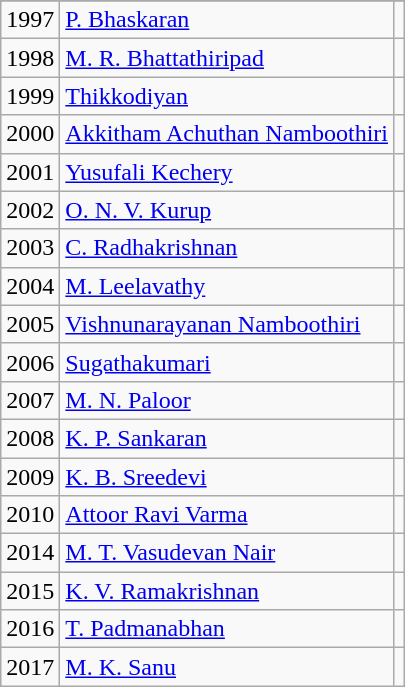<table class="wikitable">
<tr>
</tr>
<tr>
</tr>
<tr>
<td>1997</td>
<td><a href='#'>P. Bhaskaran</a></td>
<td></td>
</tr>
<tr>
<td>1998</td>
<td><a href='#'>M. R. Bhattathiripad</a></td>
<td></td>
</tr>
<tr>
<td>1999</td>
<td><a href='#'>Thikkodiyan</a></td>
<td></td>
</tr>
<tr>
<td>2000</td>
<td><a href='#'>Akkitham Achuthan Namboothiri</a></td>
<td></td>
</tr>
<tr>
<td>2001</td>
<td><a href='#'>Yusufali Kechery</a></td>
<td></td>
</tr>
<tr>
<td>2002</td>
<td><a href='#'>O. N. V. Kurup</a></td>
<td></td>
</tr>
<tr>
<td>2003</td>
<td><a href='#'>C. Radhakrishnan</a></td>
<td></td>
</tr>
<tr>
<td>2004</td>
<td><a href='#'>M. Leelavathy</a></td>
<td></td>
</tr>
<tr>
<td>2005</td>
<td><a href='#'>Vishnunarayanan Namboothiri</a></td>
<td></td>
</tr>
<tr>
<td>2006</td>
<td><a href='#'>Sugathakumari</a></td>
<td></td>
</tr>
<tr>
<td>2007</td>
<td><a href='#'>M. N. Paloor</a></td>
<td></td>
</tr>
<tr>
<td>2008</td>
<td><a href='#'>K. P. Sankaran</a></td>
<td></td>
</tr>
<tr>
<td>2009</td>
<td><a href='#'>K. B. Sreedevi</a></td>
<td></td>
</tr>
<tr>
<td>2010</td>
<td><a href='#'>Attoor Ravi Varma</a></td>
<td></td>
</tr>
<tr>
<td>2014</td>
<td><a href='#'>M. T. Vasudevan Nair</a></td>
<td></td>
</tr>
<tr>
<td>2015</td>
<td><a href='#'>K. V. Ramakrishnan</a></td>
<td></td>
</tr>
<tr>
<td>2016</td>
<td><a href='#'>T. Padmanabhan</a></td>
<td></td>
</tr>
<tr>
<td>2017</td>
<td><a href='#'>M. K. Sanu</a></td>
<td></td>
</tr>
</table>
